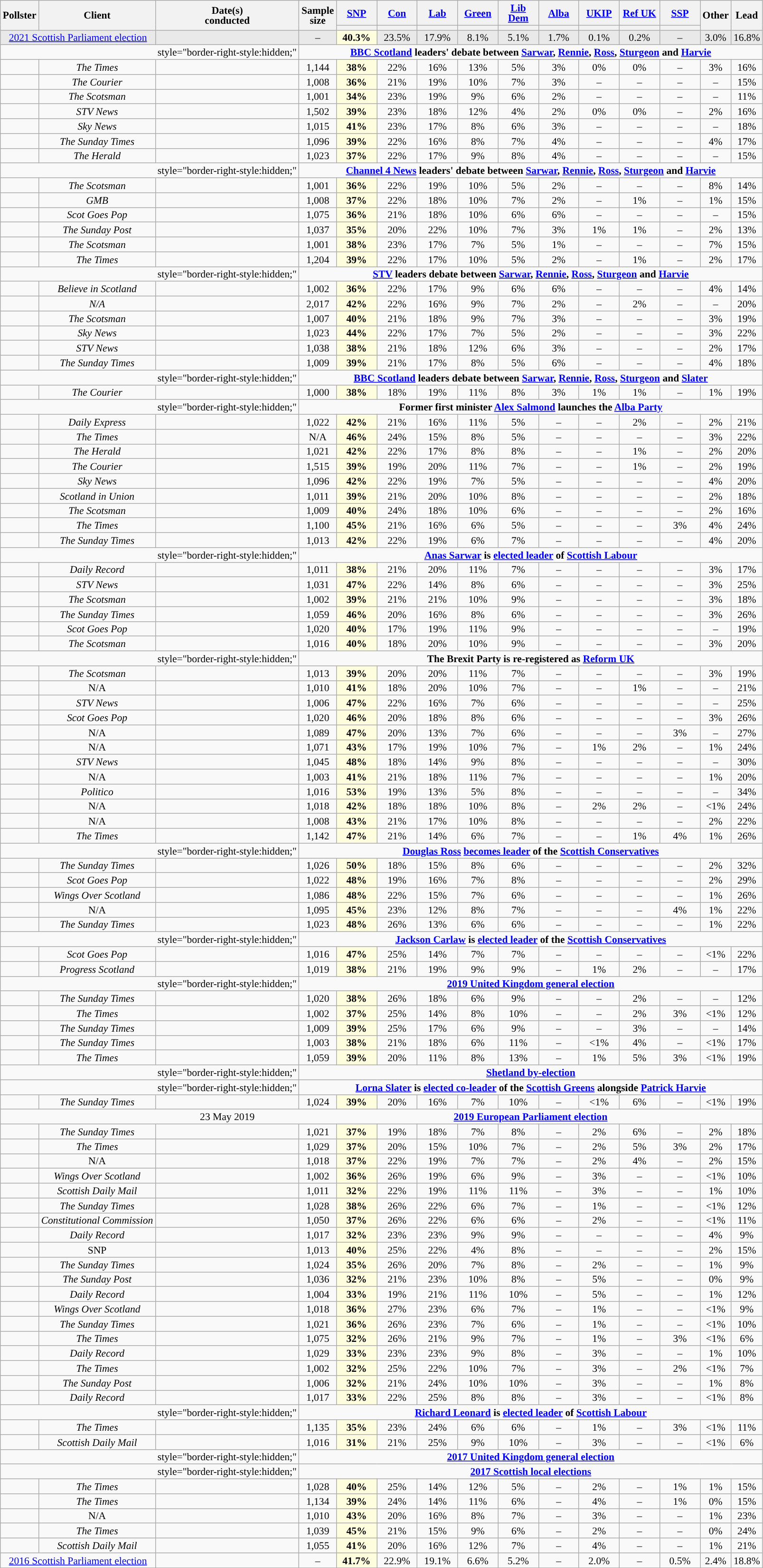<table class="wikitable sortable mw-datatable" style="text-align:center;font-size:90%;line-height:14px;">
<tr>
<th rowspan="2">Pollster</th>
<th rowspan="2">Client</th>
<th data-sort-type="number" rowspan="2">Date(s)<br>conducted</th>
<th rowspan="2">Sample<br>size</th>
<th class="unsortable" style="width:50px;"><a href='#'>SNP</a></th>
<th class="unsortable" style="width:50px;"><a href='#'>Con</a></th>
<th class="unsortable" style="width:50px;"><a href='#'>Lab</a></th>
<th class="unsortable" style="width:50px;"><a href='#'>Green</a></th>
<th class="unsortable" style="width:50px;"><a href='#'>Lib Dem</a></th>
<th class="unsortable" style="width:50px;"><a href='#'>Alba</a></th>
<th class="unsortable" style="width:50px;"><a href='#'>UKIP</a></th>
<th class="unsortable" style="width:50px;"><a href='#'>Ref UK</a></th>
<th class="unsortable" style="width:50px;"><a href='#'>SSP</a></th>
<th class="unsortable" rowspan="2">Other</th>
<th data-sort-type="number" rowspan="2">Lead</th>
</tr>
<tr>
<th data-sort-type="number" style="background:"></th>
<th data-sort-type="number" style="background:"></th>
<th data-sort-type="number" style="background:"></th>
<th data-sort-type="number" style="background:"></th>
<th data-sort-type="number" style="background:"></th>
<th data-sort-type="number" style="background:"></th>
<th data-sort-type="number" style="background:"></th>
<th data-sort-type="number" style="background:"></th>
<th data-sort-type="number" style="background:"></th>
</tr>
<tr style="background:#E9E9E9;">
<td colspan="2"><a href='#'>2021 Scottish Parliament election</a></td>
<td></td>
<td>–</td>
<td style="background:#FEFDDE;"><strong>40.3%</strong></td>
<td>23.5%</td>
<td>17.9%</td>
<td>8.1%</td>
<td>5.1%</td>
<td>1.7%</td>
<td>0.1%</td>
<td>0.2%</td>
<td>–</td>
<td>3.0%</td>
<td style="background:">16.8%</td>
</tr>
<tr>
<td colspan="2" style="border-right-style:hidden;"></td>
<td>style="border-right-style:hidden;" </td>
<td colspan="12" style="font-weight:bold;"><a href='#'>BBC Scotland</a> leaders' debate between <a href='#'>Sarwar</a>, <a href='#'>Rennie</a>, <a href='#'>Ross</a>, <a href='#'>Sturgeon</a> and <a href='#'>Harvie</a></td>
</tr>
<tr>
<td></td>
<td><em>The Times</em></td>
<td></td>
<td>1,144</td>
<td style="background:#FEFDDE;"><strong>38%</strong></td>
<td>22%</td>
<td>16%</td>
<td>13%</td>
<td>5%</td>
<td>3%</td>
<td>0%</td>
<td>0%</td>
<td>–</td>
<td>3%</td>
<td style="background:">16%</td>
</tr>
<tr>
<td></td>
<td><em>The Courier</em></td>
<td></td>
<td>1,008</td>
<td style="background:#FEFDDE;"><strong>36%</strong></td>
<td>21%</td>
<td>19%</td>
<td>10%</td>
<td>7%</td>
<td>3%</td>
<td>–</td>
<td>–</td>
<td>–</td>
<td>–</td>
<td style="background:">15%</td>
</tr>
<tr>
<td></td>
<td><em>The Scotsman</em></td>
<td></td>
<td>1,001</td>
<td style="background:#FEFDDE;"><strong>34%</strong></td>
<td>23%</td>
<td>19%</td>
<td>9%</td>
<td>6%</td>
<td>2%</td>
<td>–</td>
<td>–</td>
<td>–</td>
<td>–</td>
<td style="background:">11%</td>
</tr>
<tr>
<td></td>
<td><em>STV News</em></td>
<td></td>
<td>1,502</td>
<td style="background:#FEFDDE;"><strong>39%</strong></td>
<td>23%</td>
<td>18%</td>
<td>12%</td>
<td>4%</td>
<td>2%</td>
<td>0%</td>
<td>0%</td>
<td>–</td>
<td>2%</td>
<td style="background:">16%</td>
</tr>
<tr>
<td></td>
<td><em>Sky News</em></td>
<td></td>
<td>1,015</td>
<td style="background:#FEFDDE;"><strong>41%</strong></td>
<td>23%</td>
<td>17%</td>
<td>8%</td>
<td>6%</td>
<td>3%</td>
<td>–</td>
<td>–</td>
<td>–</td>
<td>–</td>
<td style="background:">18%</td>
</tr>
<tr>
<td></td>
<td><em>The Sunday Times</em></td>
<td></td>
<td>1,096</td>
<td style="background:#FEFDDE;"><strong>39%</strong></td>
<td>22%</td>
<td>16%</td>
<td>8%</td>
<td>7%</td>
<td>4%</td>
<td>–</td>
<td>–</td>
<td>–</td>
<td>4%</td>
<td style="background:">17%</td>
</tr>
<tr>
<td></td>
<td><em>The Herald</em></td>
<td></td>
<td>1,023</td>
<td style="background:#FEFDDE;"><strong>37%</strong></td>
<td>22%</td>
<td>17%</td>
<td>9%</td>
<td>8%</td>
<td>4%</td>
<td>–</td>
<td>–</td>
<td>–</td>
<td>–</td>
<td style="background:">15%</td>
</tr>
<tr>
<td colspan="2" style="border-right-style:hidden;"></td>
<td>style="border-right-style:hidden;" </td>
<td colspan="12" style="font-weight:bold;"><a href='#'>Channel 4 News</a> leaders' debate between <a href='#'>Sarwar</a>, <a href='#'>Rennie</a>, <a href='#'>Ross</a>, <a href='#'>Sturgeon</a> and <a href='#'>Harvie</a></td>
</tr>
<tr>
<td></td>
<td><em>The Scotsman</em></td>
<td></td>
<td>1,001</td>
<td style="background:#FEFDDE;"><strong>36%</strong></td>
<td>22%</td>
<td>19%</td>
<td>10%</td>
<td>5%</td>
<td>2%</td>
<td>–</td>
<td>–</td>
<td>–</td>
<td>8%</td>
<td style="background:">14%</td>
</tr>
<tr>
<td></td>
<td><em>GMB</em></td>
<td></td>
<td>1,008</td>
<td style="background:#FEFDDE;"><strong>37%</strong></td>
<td>22%</td>
<td>18%</td>
<td>10%</td>
<td>7%</td>
<td>2%</td>
<td>–</td>
<td>1%</td>
<td>–</td>
<td>1%</td>
<td style="background:">15%</td>
</tr>
<tr>
<td></td>
<td><em>Scot Goes Pop</em></td>
<td></td>
<td>1,075</td>
<td style="background:#FEFDDE;"><strong>36%</strong></td>
<td>21%</td>
<td>18%</td>
<td>10%</td>
<td>6%</td>
<td>6%</td>
<td>–</td>
<td>–</td>
<td>–</td>
<td>–</td>
<td style="background:">15%</td>
</tr>
<tr>
<td></td>
<td><em>The Sunday Post</em></td>
<td></td>
<td>1,037</td>
<td style="background:#FEFDDE;"><strong>35%</strong></td>
<td>20%</td>
<td>22%</td>
<td>10%</td>
<td>7%</td>
<td>3%</td>
<td>1%</td>
<td>1%</td>
<td>–</td>
<td>2%</td>
<td style="background:">13%</td>
</tr>
<tr>
<td></td>
<td><em>The Scotsman</em></td>
<td></td>
<td>1,001</td>
<td style="background:#FEFDDE;"><strong>38%</strong></td>
<td>23%</td>
<td>17%</td>
<td>7%</td>
<td>5%</td>
<td>1%</td>
<td>–</td>
<td>–</td>
<td>–</td>
<td>7%</td>
<td style="background:">15%</td>
</tr>
<tr>
<td></td>
<td><em>The Times</em></td>
<td></td>
<td>1,204</td>
<td style="background:#FEFDDE;"><strong>39%</strong></td>
<td>22%</td>
<td>17%</td>
<td>10%</td>
<td>5%</td>
<td>2%</td>
<td>–</td>
<td>1%</td>
<td>–</td>
<td>2%</td>
<td style="background:">17%</td>
</tr>
<tr>
<td colspan="2" style="border-right-style:hidden;"></td>
<td>style="border-right-style:hidden;" </td>
<td colspan="12" style="font-weight:bold;"><a href='#'>STV</a> leaders debate between <a href='#'>Sarwar</a>, <a href='#'>Rennie</a>, <a href='#'>Ross</a>, <a href='#'>Sturgeon</a> and <a href='#'>Harvie</a></td>
</tr>
<tr>
<td></td>
<td><em>Believe in Scotland</em></td>
<td></td>
<td>1,002</td>
<td style="background:#FEFDDE;"><strong>36%</strong></td>
<td>22%</td>
<td>17%</td>
<td>9%</td>
<td>6%</td>
<td>6%</td>
<td>–</td>
<td>–</td>
<td>–</td>
<td>4%</td>
<td style="background:">14%</td>
</tr>
<tr>
<td></td>
<td><em>N/A</em></td>
<td></td>
<td>2,017</td>
<td style="background:#FEFDDE;"><strong>42%</strong></td>
<td>22%</td>
<td>16%</td>
<td>9%</td>
<td>7%</td>
<td>2%</td>
<td>–</td>
<td>2%</td>
<td>–</td>
<td>–</td>
<td style="background:">20%</td>
</tr>
<tr>
<td></td>
<td><em>The Scotsman</em></td>
<td></td>
<td>1,007</td>
<td style="background:#FEFDDE;"><strong>40%</strong></td>
<td>21%</td>
<td>18%</td>
<td>9%</td>
<td>7%</td>
<td>3%</td>
<td>–</td>
<td>–</td>
<td>–</td>
<td>3%</td>
<td style="background:">19%</td>
</tr>
<tr>
<td></td>
<td><em>Sky News</em></td>
<td></td>
<td>1,023</td>
<td style="background:#FEFDDE;"><strong>44%</strong></td>
<td>22%</td>
<td>17%</td>
<td>7%</td>
<td>5%</td>
<td>2%</td>
<td>–</td>
<td>–</td>
<td>–</td>
<td>3%</td>
<td style="background:">22%</td>
</tr>
<tr>
<td></td>
<td><em>STV News</em></td>
<td></td>
<td>1,038</td>
<td style="background:#FEFDDE;"><strong>38%</strong></td>
<td>21%</td>
<td>18%</td>
<td>12%</td>
<td>6%</td>
<td>3%</td>
<td>–</td>
<td>–</td>
<td>–</td>
<td>2%</td>
<td style="background:">17%</td>
</tr>
<tr>
<td></td>
<td><em>The Sunday Times</em></td>
<td></td>
<td>1,009</td>
<td style="background:#FEFDDE;"><strong>39%</strong></td>
<td>21%</td>
<td>17%</td>
<td>8%</td>
<td>5%</td>
<td>6%</td>
<td>–</td>
<td>–</td>
<td>–</td>
<td>4%</td>
<td style="background:">18%</td>
</tr>
<tr>
<td colspan="2" style="border-right-style:hidden;"></td>
<td>style="border-right-style:hidden;" </td>
<td colspan="12" style="font-weight:bold;"><a href='#'>BBC Scotland</a> leaders debate between <a href='#'>Sarwar</a>, <a href='#'>Rennie</a>, <a href='#'>Ross</a>, <a href='#'>Sturgeon</a> and <a href='#'>Slater</a></td>
</tr>
<tr>
<td></td>
<td><em>The Courier</em></td>
<td></td>
<td>1,000</td>
<td style="background:#FEFDDE;"><strong>38%</strong></td>
<td>18%</td>
<td>19%</td>
<td>11%</td>
<td>8%</td>
<td>3%</td>
<td>1%</td>
<td>1%</td>
<td>–</td>
<td>1%</td>
<td style="background:">19%</td>
</tr>
<tr>
<td colspan="2" style="border-right-style:hidden;"></td>
<td>style="border-right-style:hidden;" </td>
<td colspan="12" style="font-weight:bold;">Former first minister <a href='#'>Alex Salmond</a> launches the <a href='#'>Alba Party</a></td>
</tr>
<tr>
<td></td>
<td><em>Daily Express</em></td>
<td></td>
<td>1,022</td>
<td style="background:#FEFDDE;"><strong>42%</strong></td>
<td>21%</td>
<td>16%</td>
<td>11%</td>
<td>5%</td>
<td>–</td>
<td>–</td>
<td>2%</td>
<td>–</td>
<td>2%</td>
<td style="background:">21%</td>
</tr>
<tr>
<td></td>
<td><em>The Times</em></td>
<td></td>
<td>N/A</td>
<td style="background:#FEFDDE;"><strong>46%</strong></td>
<td>24%</td>
<td>15%</td>
<td>8%</td>
<td>5%</td>
<td>–</td>
<td>–</td>
<td>–</td>
<td>–</td>
<td>3%</td>
<td style="background:">22%</td>
</tr>
<tr>
<td></td>
<td><em>The Herald</em></td>
<td></td>
<td>1,021</td>
<td style="background:#FEFDDE;"><strong>42%</strong></td>
<td>22%</td>
<td>17%</td>
<td>8%</td>
<td>8%</td>
<td>–</td>
<td>–</td>
<td>1%</td>
<td>–</td>
<td>2%</td>
<td style="background:">20%</td>
</tr>
<tr>
<td></td>
<td><em>The Courier</em></td>
<td></td>
<td>1,515</td>
<td style="background:#FEFDDE;"><strong>39%</strong></td>
<td>19%</td>
<td>20%</td>
<td>11%</td>
<td>7%</td>
<td>–</td>
<td>–</td>
<td>1%</td>
<td>–</td>
<td>2%</td>
<td style="background:">19%</td>
</tr>
<tr>
<td></td>
<td><em>Sky News</em></td>
<td></td>
<td>1,096</td>
<td style="background:#FEFDDE;"><strong>42%</strong></td>
<td>22%</td>
<td>19%</td>
<td>7%</td>
<td>5%</td>
<td>–</td>
<td>–</td>
<td>–</td>
<td>–</td>
<td>4%</td>
<td style="background:">20%</td>
</tr>
<tr>
<td></td>
<td><em>Scotland in Union</em></td>
<td></td>
<td>1,011</td>
<td style="background:#FEFDDE;"><strong>39%</strong></td>
<td>21%</td>
<td>20%</td>
<td>10%</td>
<td>8%</td>
<td>–</td>
<td>–</td>
<td>–</td>
<td>–</td>
<td>2%</td>
<td style="background:">18%</td>
</tr>
<tr>
<td></td>
<td><em>The Scotsman</em></td>
<td></td>
<td>1,009</td>
<td style="background:#FEFDDE;"><strong>40%</strong></td>
<td>24%</td>
<td>18%</td>
<td>10%</td>
<td>6%</td>
<td>–</td>
<td>–</td>
<td>–</td>
<td>–</td>
<td>2%</td>
<td style="background:">16%</td>
</tr>
<tr>
<td></td>
<td><em>The Times</em></td>
<td></td>
<td>1,100</td>
<td style="background:#FEFDDE;"><strong>45%</strong></td>
<td>21%</td>
<td>16%</td>
<td>6%</td>
<td>5%</td>
<td>–</td>
<td>–</td>
<td>–</td>
<td>3%</td>
<td>4%</td>
<td style="background:">24%</td>
</tr>
<tr>
<td></td>
<td><em>The Sunday Times</em></td>
<td></td>
<td>1,013</td>
<td style="background:#FEFDDE;"><strong>42%</strong></td>
<td>22%</td>
<td>19%</td>
<td>6%</td>
<td>7%</td>
<td>–</td>
<td>–</td>
<td>–</td>
<td>–</td>
<td>4%</td>
<td style="background:">20%</td>
</tr>
<tr>
<td colspan="2" style="border-right-style:hidden;"></td>
<td>style="border-right-style:hidden;" </td>
<td colspan="12" style="font-weight:bold;"><a href='#'>Anas Sarwar</a> is <a href='#'>elected leader</a> of <a href='#'>Scottish Labour</a></td>
</tr>
<tr>
<td></td>
<td><em>Daily Record</em></td>
<td></td>
<td>1,011</td>
<td style="background:#FEFDDE;"><strong>38%</strong></td>
<td>21%</td>
<td>20%</td>
<td>11%</td>
<td>7%</td>
<td>–</td>
<td>–</td>
<td>–</td>
<td>–</td>
<td>3%</td>
<td style="background:">17%</td>
</tr>
<tr>
<td></td>
<td><em>STV News</em></td>
<td></td>
<td>1,031</td>
<td style="background:#FEFDDE;"><strong>47%</strong></td>
<td>22%</td>
<td>14%</td>
<td>8%</td>
<td>6%</td>
<td>–</td>
<td>–</td>
<td>–</td>
<td>–</td>
<td>3%</td>
<td style="background:">25%</td>
</tr>
<tr>
<td></td>
<td><em>The Scotsman</em></td>
<td></td>
<td>1,002</td>
<td style="background:#FEFDDE;"><strong>39%</strong></td>
<td>21%</td>
<td>21%</td>
<td>10%</td>
<td>9%</td>
<td>–</td>
<td>–</td>
<td>–</td>
<td>–</td>
<td>3%</td>
<td style="background:">18%</td>
</tr>
<tr>
<td></td>
<td><em>The Sunday Times</em></td>
<td></td>
<td>1,059</td>
<td style="background:#FEFDDE;"><strong>46%</strong></td>
<td>20%</td>
<td>16%</td>
<td>8%</td>
<td>6%</td>
<td>–</td>
<td>–</td>
<td>–</td>
<td>–</td>
<td>3%</td>
<td style="background:">26%</td>
</tr>
<tr>
<td></td>
<td><em>Scot Goes Pop</em></td>
<td></td>
<td>1,020</td>
<td style="background:#FEFDDE;"><strong>40%</strong></td>
<td>17%</td>
<td>19%</td>
<td>11%</td>
<td>9%</td>
<td>–</td>
<td>–</td>
<td>–</td>
<td>–</td>
<td>–</td>
<td style="background:">19%</td>
</tr>
<tr>
<td></td>
<td><em>The Scotsman</em></td>
<td></td>
<td>1,016</td>
<td style="background:#FEFDDE;"><strong>40%</strong></td>
<td>18%</td>
<td>20%</td>
<td>10%</td>
<td>9%</td>
<td>–</td>
<td>–</td>
<td>–</td>
<td>–</td>
<td>3%</td>
<td style="background:">20%</td>
</tr>
<tr>
<td colspan="2" style="border-right-style:hidden;"></td>
<td>style="border-right-style:hidden;" </td>
<td colspan="12" style="font-weight:bold;">The Brexit Party is re-registered as <a href='#'>Reform UK</a></td>
</tr>
<tr>
<td></td>
<td><em>The Scotsman</em></td>
<td></td>
<td>1,013</td>
<td style="background:#FEFDDE;"><strong>39%</strong></td>
<td>20%</td>
<td>20%</td>
<td>11%</td>
<td>7%</td>
<td>–</td>
<td>–</td>
<td>–</td>
<td>–</td>
<td>3%</td>
<td style="background:">19%</td>
</tr>
<tr>
<td></td>
<td>N/A</td>
<td></td>
<td>1,010</td>
<td style="background:#FEFDDE;"><strong>41%</strong></td>
<td>18%</td>
<td>20%</td>
<td>10%</td>
<td>7%</td>
<td>–</td>
<td>–</td>
<td>1%</td>
<td>–</td>
<td>–</td>
<td style="background:">21%</td>
</tr>
<tr>
<td></td>
<td><em>STV News</em></td>
<td></td>
<td>1,006</td>
<td style="background:#FEFDDE;"><strong>47%</strong></td>
<td>22%</td>
<td>16%</td>
<td>7%</td>
<td>6%</td>
<td>–</td>
<td>–</td>
<td>–</td>
<td>–</td>
<td>–</td>
<td style="background:">25%</td>
</tr>
<tr>
<td></td>
<td><em>Scot Goes Pop</em></td>
<td></td>
<td>1,020</td>
<td style="background:#FEFDDE;"><strong>46%</strong></td>
<td>20%</td>
<td>18%</td>
<td>8%</td>
<td>6%</td>
<td>–</td>
<td>–</td>
<td>–</td>
<td>–</td>
<td>3%</td>
<td style="background:">26%</td>
</tr>
<tr>
<td></td>
<td>N/A</td>
<td></td>
<td>1,089</td>
<td style="background:#FEFDDE;"><strong>47%</strong></td>
<td>20%</td>
<td>13%</td>
<td>7%</td>
<td>6%</td>
<td>–</td>
<td>–</td>
<td>–</td>
<td>3%</td>
<td>–</td>
<td style="background:">27%</td>
</tr>
<tr>
<td></td>
<td>N/A</td>
<td></td>
<td>1,071</td>
<td style="background:#FEFDDE;"><strong>43%</strong></td>
<td>17%</td>
<td>19%</td>
<td>10%</td>
<td>7%</td>
<td>–</td>
<td>1%</td>
<td>2%</td>
<td data-sort-value="0%">–</td>
<td>1%</td>
<td style="background:">24%</td>
</tr>
<tr>
<td></td>
<td><em>STV News</em></td>
<td></td>
<td>1,045</td>
<td style="background:#FEFDDE;"><strong>48%</strong></td>
<td>18%</td>
<td>14%</td>
<td>9%</td>
<td>8%</td>
<td>–</td>
<td>–</td>
<td>–</td>
<td>–</td>
<td>–</td>
<td style="background:">30%</td>
</tr>
<tr>
<td></td>
<td>N/A</td>
<td></td>
<td>1,003</td>
<td style="background:#FEFDDE;"><strong>41%</strong></td>
<td>21%</td>
<td>18%</td>
<td>11%</td>
<td>7%</td>
<td>–</td>
<td>–</td>
<td>–</td>
<td>–</td>
<td>1%</td>
<td style="background:">20%</td>
</tr>
<tr>
<td></td>
<td><em>Politico</em></td>
<td></td>
<td>1,016</td>
<td style="background:#FEFDDE;"><strong>53%</strong></td>
<td>19%</td>
<td>13%</td>
<td>5%</td>
<td>8%</td>
<td>–</td>
<td>–</td>
<td>–</td>
<td>–</td>
<td>–</td>
<td style="background:">34%</td>
</tr>
<tr>
<td></td>
<td>N/A</td>
<td></td>
<td>1,018</td>
<td style="background:#FEFDDE;"><strong>42%</strong></td>
<td>18%</td>
<td>18%</td>
<td>10%</td>
<td>8%</td>
<td>–</td>
<td>2%</td>
<td>2%</td>
<td data-sort-value="0%">–</td>
<td><1%</td>
<td style="background:">24%</td>
</tr>
<tr>
<td></td>
<td>N/A</td>
<td></td>
<td>1,008</td>
<td style="background:#FEFDDE;"><strong>43%</strong></td>
<td>21%</td>
<td>17%</td>
<td>10%</td>
<td>8%</td>
<td>–</td>
<td data-sort-value="0%">–</td>
<td data-sort-value="0%">–</td>
<td data-sort-value="0%">–</td>
<td>2%</td>
<td style="background:">22%</td>
</tr>
<tr>
<td></td>
<td><em>The Times</em></td>
<td></td>
<td>1,142</td>
<td style="background:#FEFDDE;"><strong>47%</strong></td>
<td>21%</td>
<td>14%</td>
<td>6%</td>
<td>7%</td>
<td>–</td>
<td data-sort-value="0%">–</td>
<td>1%</td>
<td>4%</td>
<td>1%</td>
<td style="background:">26%</td>
</tr>
<tr>
<td colspan="2" style="border-right-style:hidden;"></td>
<td>style="border-right-style:hidden;" </td>
<td colspan="12" style="font-weight:bold;"><a href='#'>Douglas Ross</a> <a href='#'>becomes leader</a> of the <a href='#'>Scottish Conservatives</a></td>
</tr>
<tr>
<td></td>
<td><em>The Sunday Times</em></td>
<td></td>
<td>1,026</td>
<td style="background:#FEFDDE;"><strong>50%</strong></td>
<td>18%</td>
<td>15%</td>
<td>8%</td>
<td>6%</td>
<td>–</td>
<td data-sort-value="0%">–</td>
<td data-sort-value="0%">–</td>
<td data-sort-value="0%">–</td>
<td>2%</td>
<td style="background:">32%</td>
</tr>
<tr>
<td></td>
<td><em>Scot Goes Pop</em></td>
<td></td>
<td>1,022</td>
<td style="background:#FEFDDE;"><strong>48%</strong></td>
<td>19%</td>
<td>16%</td>
<td>7%</td>
<td>8%</td>
<td>–</td>
<td>–</td>
<td>–</td>
<td>–</td>
<td>2%</td>
<td style="background:">29%</td>
</tr>
<tr>
<td></td>
<td><em>Wings Over Scotland</em></td>
<td></td>
<td>1,086</td>
<td style="background:#FEFDDE;"><strong>48%</strong></td>
<td>22%</td>
<td>15%</td>
<td>7%</td>
<td>6%</td>
<td>–</td>
<td>–</td>
<td>–</td>
<td>–</td>
<td>1%</td>
<td style="background:">26%</td>
</tr>
<tr>
<td></td>
<td>N/A</td>
<td></td>
<td>1,095</td>
<td style="background:#FEFDDE;"><strong>45%</strong></td>
<td>23%</td>
<td>12%</td>
<td>8%</td>
<td>7%</td>
<td>–</td>
<td>–</td>
<td>–</td>
<td>4%</td>
<td>1%</td>
<td style="background:">22%</td>
</tr>
<tr>
<td></td>
<td><em>The Sunday Times</em></td>
<td></td>
<td>1,023</td>
<td style="background:#FEFDDE;"><strong>48%</strong></td>
<td>26%</td>
<td>13%</td>
<td>6%</td>
<td>6%</td>
<td>–</td>
<td data-sort-value="0%">–</td>
<td data-sort-value="0%">–</td>
<td data-sort-value="0%">–</td>
<td>1%</td>
<td style="background:">22%</td>
</tr>
<tr>
<td colspan="2" style="border-right-style:hidden;"></td>
<td>style="border-right-style:hidden;" </td>
<td colspan="12" style="font-weight:bold;"><a href='#'>Jackson Carlaw</a> is <a href='#'>elected leader</a> of the <a href='#'>Scottish Conservatives</a></td>
</tr>
<tr>
<td></td>
<td><em>Scot Goes Pop</em></td>
<td></td>
<td>1,016</td>
<td style="background:#FEFDDE;"><strong>47%</strong></td>
<td>25%</td>
<td>14%</td>
<td>7%</td>
<td>7%</td>
<td>–</td>
<td data-sort-value="0%">–</td>
<td data-sort-value="0%">–</td>
<td data-sort-value="0%">–</td>
<td><1%</td>
<td style="background:">22%</td>
</tr>
<tr>
<td></td>
<td><em>Progress Scotland</em></td>
<td></td>
<td>1,019</td>
<td style="background:#FEFDDE;"><strong>38%</strong></td>
<td>21%</td>
<td>19%</td>
<td>9%</td>
<td>9%</td>
<td>–</td>
<td>1%</td>
<td>2%</td>
<td data-sort-value="0%">–</td>
<td>–</td>
<td style="background:">17%</td>
</tr>
<tr>
<td colspan="2" style="border-right-style:hidden;"></td>
<td>style="border-right-style:hidden;" </td>
<td colspan="12" style="font-weight:bold;"><a href='#'>2019 United Kingdom general election</a></td>
</tr>
<tr>
<td></td>
<td><em>The Sunday Times</em></td>
<td></td>
<td>1,020</td>
<td style="background:#FEFDDE;"><strong>38%</strong></td>
<td>26%</td>
<td>18%</td>
<td>6%</td>
<td>9%</td>
<td>–</td>
<td data-sort-value="0%">–</td>
<td>2%</td>
<td data-sort-value="0%">–</td>
<td data-sort-value="0%">–</td>
<td style="background:">12%</td>
</tr>
<tr>
<td></td>
<td><em>The Times</em></td>
<td></td>
<td>1,002</td>
<td style="background:#FEFDDE;"><strong>37%</strong></td>
<td>25%</td>
<td>14%</td>
<td>8%</td>
<td>10%</td>
<td>–</td>
<td>–</td>
<td>2%</td>
<td>3%</td>
<td data-sort-value="0%"><1% </td>
<td style="background:">12%</td>
</tr>
<tr>
<td></td>
<td><em>The Sunday Times</em></td>
<td></td>
<td>1,009</td>
<td style="background:#FEFDDE;"><strong>39%</strong></td>
<td>25%</td>
<td>17%</td>
<td>6%</td>
<td>9%</td>
<td>–</td>
<td data-sort-value="0%">–</td>
<td>3%</td>
<td data-sort-value="0%">–</td>
<td data-sort-value="0%">–</td>
<td style="background:">14%</td>
</tr>
<tr>
<td></td>
<td><em>The Sunday Times</em></td>
<td></td>
<td>1,003</td>
<td style="background:#FEFDDE;"><strong>38%</strong></td>
<td>21%</td>
<td>18%</td>
<td>6%</td>
<td>11%</td>
<td>–</td>
<td data-sort-value="0%"><1%</td>
<td>4%</td>
<td data-sort-value="0%">–</td>
<td data-sort-value="0%"><1%</td>
<td style="background:">17%</td>
</tr>
<tr>
<td></td>
<td><em>The Times</em></td>
<td></td>
<td>1,059</td>
<td style="background:#FEFDDE;"><strong>39%</strong></td>
<td>20%</td>
<td>11%</td>
<td>8%</td>
<td>13%</td>
<td>–</td>
<td>1%</td>
<td>5%</td>
<td>3%</td>
<td data-sort-value="0%"><1% </td>
<td style="background:">19%</td>
</tr>
<tr>
<td colspan="2" style="border-right-style:hidden;"></td>
<td>style="border-right-style:hidden;" </td>
<td colspan="12"><strong><a href='#'>Shetland by-election</a></strong></td>
</tr>
<tr>
<td colspan="2" style="border-right-style:hidden;"></td>
<td>style="border-right-style:hidden;" </td>
<td colspan="12" style="font-weight:bold;"><a href='#'>Lorna Slater</a> is <a href='#'>elected co-leader</a> of the <a href='#'>Scottish Greens</a> alongside <a href='#'>Patrick Harvie</a></td>
</tr>
<tr>
<td></td>
<td><em>The Sunday Times</em></td>
<td></td>
<td>1,024</td>
<td style="background:#FEFDDE;"><strong>39%</strong></td>
<td>20%</td>
<td>16%</td>
<td>7%</td>
<td>10%</td>
<td>–</td>
<td data-sort-value="0%"><1%</td>
<td>6%</td>
<td data-sort-value="0%">–</td>
<td data-sort-value="0%"><1% </td>
<td style="background:">19%</td>
</tr>
<tr>
<td colspan="2" style="border-right-style:hidden;"></td>
<td style="border-right-style:hidden;" data-sort-value="2019-2-23">23 May 2019</td>
<td colspan="12" style="font-weight:bold;"><a href='#'>2019 European Parliament election</a></td>
</tr>
<tr>
<td></td>
<td><em>The Sunday Times</em></td>
<td></td>
<td>1,021</td>
<td style="background:#FEFDDE;"><strong>37%</strong></td>
<td>19%</td>
<td>18%</td>
<td>7%</td>
<td>8%</td>
<td>–</td>
<td>2%</td>
<td>6%</td>
<td data-sort-value="0%">–</td>
<td data-sort-value="0%">2%</td>
<td style="background:">18%</td>
</tr>
<tr>
<td></td>
<td><em>The Times</em></td>
<td></td>
<td>1,029</td>
<td style="background:#FEFDDE;"><strong>37%</strong></td>
<td>20%</td>
<td>15%</td>
<td>10%</td>
<td>7%</td>
<td>–</td>
<td>2%</td>
<td>5%</td>
<td>3%</td>
<td data-sort-value="0%">2%</td>
<td style="background:">17%</td>
</tr>
<tr>
<td></td>
<td>N/A</td>
<td></td>
<td>1,018</td>
<td style="background:#FEFDDE;"><strong>37%</strong></td>
<td>22%</td>
<td>19%</td>
<td>7%</td>
<td>7%</td>
<td>–</td>
<td>2%</td>
<td>4%</td>
<td data-sort-value="0%">–</td>
<td data-sort-value="0%">2%</td>
<td style="background:">15%</td>
</tr>
<tr>
<td></td>
<td><em>Wings Over Scotland</em></td>
<td></td>
<td>1,002</td>
<td style="background:#FEFDDE;"><strong>36%</strong></td>
<td>26%</td>
<td>19%</td>
<td>6%</td>
<td>9%</td>
<td>–</td>
<td>3%</td>
<td>–</td>
<td data-sort-value="0%">–</td>
<td data-sort-value="0%"><1%</td>
<td style="background:">10%</td>
</tr>
<tr>
<td></td>
<td><em>Scottish Daily Mail</em></td>
<td></td>
<td>1,011</td>
<td style="background:#FEFDDE;"><strong>32%</strong></td>
<td>22%</td>
<td>19%</td>
<td>11%</td>
<td>11%</td>
<td>–</td>
<td>3%</td>
<td>–</td>
<td data-sort-value="0%">–</td>
<td>1%</td>
<td style="background:">10%</td>
</tr>
<tr>
<td></td>
<td><em>The Sunday Times</em></td>
<td></td>
<td>1,028</td>
<td style="background:#FEFDDE;"><strong>38%</strong></td>
<td>26%</td>
<td>22%</td>
<td>6%</td>
<td>7%</td>
<td>–</td>
<td>1%</td>
<td>–</td>
<td data-sort-value="0%">–</td>
<td data-sort-value="0%"><1%</td>
<td style="background:">12%</td>
</tr>
<tr>
<td></td>
<td><em>Constitutional Commission</em></td>
<td></td>
<td>1,050</td>
<td style="background:#FEFDDE;"><strong>37%</strong></td>
<td>26%</td>
<td>22%</td>
<td>6%</td>
<td>6%</td>
<td>–</td>
<td>2%</td>
<td>–</td>
<td data-sort-value="0%">–</td>
<td data-sort-value="0%"><1%</td>
<td style="background:">11%</td>
</tr>
<tr>
<td></td>
<td><em>Daily Record</em></td>
<td></td>
<td>1,017</td>
<td style="background:#FEFDDE;"><strong>32%</strong></td>
<td>23%</td>
<td>23%</td>
<td>9%</td>
<td>9%</td>
<td>–</td>
<td>–</td>
<td>–</td>
<td data-sort-value="0%">–</td>
<td>4%</td>
<td style="background:">9%</td>
</tr>
<tr>
<td></td>
<td>SNP</td>
<td></td>
<td>1,013</td>
<td style="background:#FEFDDE;"><strong>40%</strong></td>
<td>25%</td>
<td>22%</td>
<td>4%</td>
<td>8%</td>
<td>–</td>
<td>–</td>
<td>–</td>
<td data-sort-value="0%">–</td>
<td>2%</td>
<td style="background:">15%</td>
</tr>
<tr>
<td></td>
<td><em>The Sunday Times</em></td>
<td></td>
<td>1,024</td>
<td style="background:#FEFDDE;"><strong>35%</strong></td>
<td>26%</td>
<td>20%</td>
<td>7%</td>
<td>8%</td>
<td>–</td>
<td>2%</td>
<td>–</td>
<td data-sort-value="0%">–</td>
<td>1%</td>
<td style="background:">9%</td>
</tr>
<tr>
<td></td>
<td><em>The Sunday Post</em></td>
<td></td>
<td>1,036</td>
<td style="background:#FEFDDE;"><strong>32%</strong></td>
<td>21%</td>
<td>23%</td>
<td>10%</td>
<td>8%</td>
<td>–</td>
<td>5%</td>
<td>–</td>
<td data-sort-value="0%">–</td>
<td>0%</td>
<td style="background:">9%</td>
</tr>
<tr>
<td></td>
<td><em>Daily Record</em></td>
<td></td>
<td>1,004</td>
<td style="background:#FEFDDE;"><strong>33%</strong></td>
<td>19%</td>
<td>21%</td>
<td>11%</td>
<td>10%</td>
<td>–</td>
<td>5%</td>
<td>–</td>
<td data-sort-value="0%">–</td>
<td>1%</td>
<td style="background:">12%</td>
</tr>
<tr>
<td></td>
<td><em>Wings Over Scotland</em></td>
<td></td>
<td>1,018</td>
<td style="background:#FEFDDE;"><strong>36%</strong></td>
<td>27%</td>
<td>23%</td>
<td>6%</td>
<td>7%</td>
<td>–</td>
<td>1%</td>
<td>–</td>
<td data-sort-value="0%">–</td>
<td data-sort-value="0%"><1%</td>
<td style="background:">9%</td>
</tr>
<tr>
<td></td>
<td><em>The Sunday Times</em></td>
<td></td>
<td>1,021</td>
<td style="background:#FEFDDE;"><strong>36%</strong></td>
<td>26%</td>
<td>23%</td>
<td>7%</td>
<td>6%</td>
<td>–</td>
<td>1%</td>
<td>–</td>
<td data-sort-value="0%">–</td>
<td data-sort-value="0%"><1%</td>
<td style="background:">10%</td>
</tr>
<tr>
<td></td>
<td><em>The Times</em></td>
<td></td>
<td>1,075</td>
<td style="background:#FEFDDE;"><strong>32%</strong></td>
<td>26%</td>
<td>21%</td>
<td>9%</td>
<td>7%</td>
<td>–</td>
<td>1%</td>
<td>–</td>
<td>3%</td>
<td data-sort-value="0%"><1%</td>
<td style="background:">6%</td>
</tr>
<tr>
<td></td>
<td><em>Daily Record</em></td>
<td></td>
<td>1,029</td>
<td style="background:#FEFDDE;"><strong>33%</strong></td>
<td>23%</td>
<td>23%</td>
<td>9%</td>
<td>8%</td>
<td>–</td>
<td>3%</td>
<td>–</td>
<td data-sort-value="0%">–</td>
<td>1%</td>
<td style="background:">10%</td>
</tr>
<tr>
<td></td>
<td><em>The Times</em></td>
<td></td>
<td>1,002</td>
<td style="background:#FEFDDE;"><strong>32%</strong></td>
<td>25%</td>
<td>22%</td>
<td>10%</td>
<td>7%</td>
<td>–</td>
<td>3%</td>
<td>–</td>
<td>2%</td>
<td data-sort-value="0%"><1%</td>
<td style="background:">7%</td>
</tr>
<tr>
<td></td>
<td><em>The Sunday Post</em></td>
<td></td>
<td>1,006</td>
<td style="background:#FEFDDE;"><strong>32%</strong></td>
<td>21%</td>
<td>24%</td>
<td>10%</td>
<td>10%</td>
<td>–</td>
<td>3%</td>
<td>–</td>
<td data-sort-value="0%">–</td>
<td>1%</td>
<td style="background:">8%</td>
</tr>
<tr>
<td></td>
<td><em>Daily Record</em></td>
<td></td>
<td>1,017</td>
<td style="background:#FEFDDE;"><strong>33%</strong></td>
<td>22%</td>
<td>25%</td>
<td>8%</td>
<td>8%</td>
<td>–</td>
<td>3%</td>
<td>–</td>
<td data-sort-value="0%">–</td>
<td data-sort-value="0%"><1%</td>
<td style="background:">8%</td>
</tr>
<tr>
<td colspan="2" style="border-right-style:hidden;"></td>
<td>style="border-right-style:hidden;" </td>
<td colspan="12" style="font-weight:bold;"><a href='#'>Richard Leonard</a> is <a href='#'>elected leader</a> of <a href='#'>Scottish Labour</a></td>
</tr>
<tr>
<td></td>
<td><em>The Times</em></td>
<td></td>
<td>1,135</td>
<td style="background:#FEFDDE;"><strong>35%</strong></td>
<td>23%</td>
<td>24%</td>
<td>6%</td>
<td>6%</td>
<td>–</td>
<td>1%</td>
<td>–</td>
<td>3%</td>
<td data-sort-value="0%"><1%</td>
<td style="background:">11%</td>
</tr>
<tr>
<td></td>
<td><em>Scottish Daily Mail</em></td>
<td></td>
<td>1,016</td>
<td style="background:#FEFDDE;"><strong>31%</strong></td>
<td>21%</td>
<td>25%</td>
<td>9%</td>
<td>10%</td>
<td>–</td>
<td>3%</td>
<td>–</td>
<td data-sort-value="0%">–</td>
<td data-sort-value="0%"><1%</td>
<td style="background:">6%</td>
</tr>
<tr>
<td colspan="2" style="border-right-style:hidden;"></td>
<td>style="border-right-style:hidden;" </td>
<td colspan="12" style="font-weight:bold;"><a href='#'>2017 United Kingdom general election</a></td>
</tr>
<tr>
<td colspan="2" style="border-right-style:hidden;"></td>
<td>style="border-right-style:hidden;" </td>
<td colspan="12" style="font-weight:bold;"><a href='#'>2017 Scottish local elections</a></td>
</tr>
<tr>
<td></td>
<td><em>The Times</em></td>
<td></td>
<td>1,028</td>
<td style="background:#FEFDDE;"><strong>40%</strong></td>
<td>25%</td>
<td>14%</td>
<td>12%</td>
<td>5%</td>
<td>–</td>
<td>2%</td>
<td>–</td>
<td>1%</td>
<td>1%</td>
<td style="background:">15%</td>
</tr>
<tr>
<td></td>
<td><em>The Times</em></td>
<td></td>
<td>1,134</td>
<td style="background:#FEFDDE;"><strong>39%</strong></td>
<td>24%</td>
<td>14%</td>
<td>11%</td>
<td>6%</td>
<td>–</td>
<td>4%</td>
<td>–</td>
<td>1%</td>
<td>0%</td>
<td style="background:">15%</td>
</tr>
<tr>
<td></td>
<td>N/A</td>
<td></td>
<td>1,010</td>
<td style="background:#FEFDDE;"><strong>43%</strong></td>
<td>20%</td>
<td>16%</td>
<td>8%</td>
<td>7%</td>
<td>–</td>
<td>3%</td>
<td>–</td>
<td data-sort-value="0%">–</td>
<td>1%</td>
<td style="background:">23%</td>
</tr>
<tr>
<td></td>
<td><em>The Times</em></td>
<td></td>
<td>1,039</td>
<td style="background:#FEFDDE;"><strong>45%</strong></td>
<td>21%</td>
<td>15%</td>
<td>9%</td>
<td>6%</td>
<td>–</td>
<td>2%</td>
<td>–</td>
<td data-sort-value="0%">–</td>
<td>0%</td>
<td style="background:">24%</td>
</tr>
<tr>
<td></td>
<td><em>Scottish Daily Mail</em></td>
<td></td>
<td>1,055</td>
<td style="background:#FEFDDE;"><strong>41%</strong></td>
<td>20%</td>
<td>16%</td>
<td>12%</td>
<td>7%</td>
<td>–</td>
<td>4%</td>
<td>–</td>
<td data-sort-value="0%">–</td>
<td>1%</td>
<td style="background:">21%</td>
</tr>
<tr>
<td colspan="2"><a href='#'>2016 Scottish Parliament election</a></td>
<td></td>
<td>–</td>
<td style="background:#FEFDDE;"><strong>41.7%</strong></td>
<td>22.9%</td>
<td>19.1%</td>
<td>6.6%</td>
<td>5.2%</td>
<td>–</td>
<td>2.0%</td>
<td>–</td>
<td>0.5%</td>
<td>2.4%</td>
<td style="background:">18.8%</td>
</tr>
<tr>
</tr>
</table>
